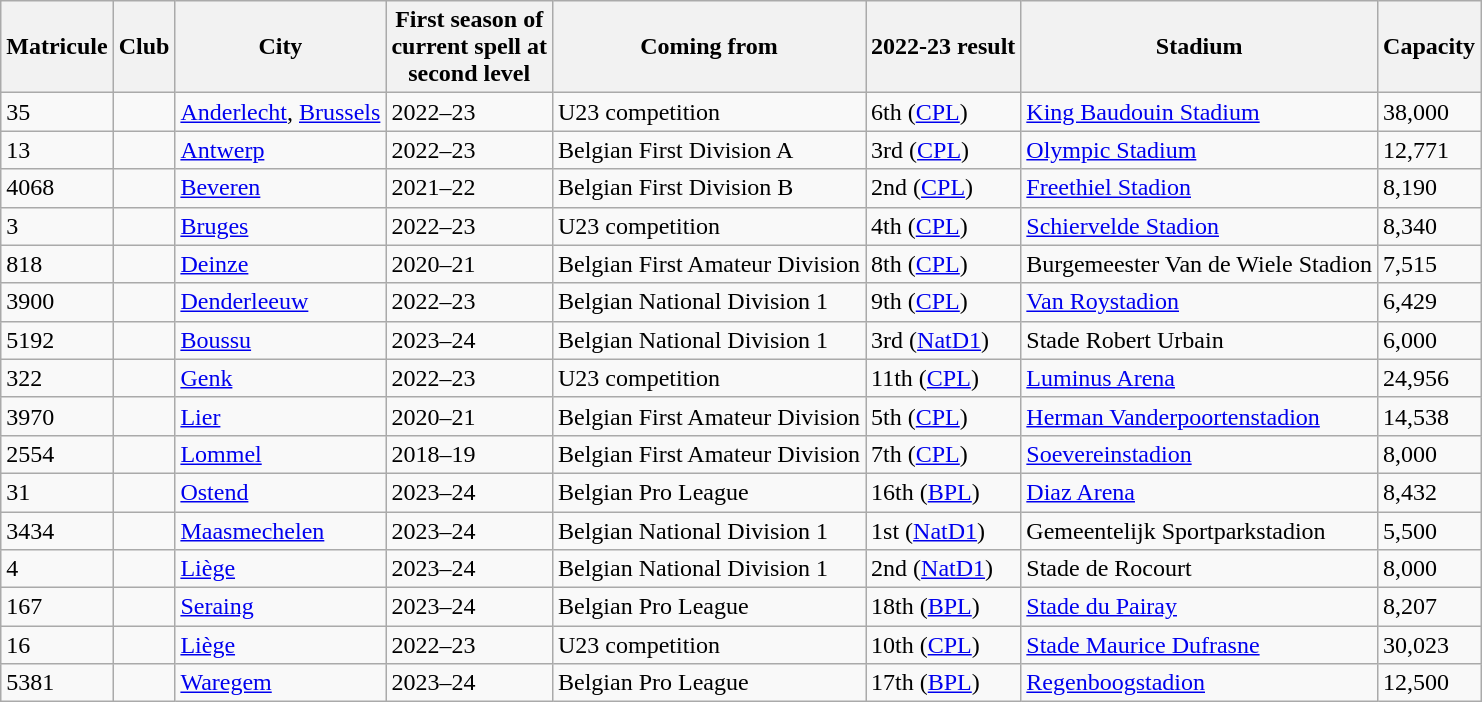<table class="wikitable sortable">
<tr>
<th>Matricule</th>
<th>Club</th>
<th>City</th>
<th>First season of <br> current spell at <br> second level</th></th>
<th>Coming from</th>
<th>2022-23 result</th>
<th>Stadium</th>
<th>Capacity</th>
</tr>
<tr>
<td>35</td>
<td></td>
<td><a href='#'>Anderlecht</a>, <a href='#'>Brussels</a></td>
<td>2022–23</td>
<td>U23 competition</td>
<td>6th (<a href='#'>CPL</a>)</td>
<td><a href='#'>King Baudouin Stadium</a></td>
<td>38,000</td>
</tr>
<tr>
<td>13</td>
<td></td>
<td><a href='#'>Antwerp</a></td>
<td>2022–23</td>
<td>Belgian First Division A</td>
<td>3rd (<a href='#'>CPL</a>)</td>
<td><a href='#'>Olympic Stadium</a></td>
<td>12,771</td>
</tr>
<tr>
<td>4068</td>
<td></td>
<td><a href='#'>Beveren</a></td>
<td>2021–22</td>
<td>Belgian First Division B</td>
<td>2nd (<a href='#'>CPL</a>)</td>
<td><a href='#'>Freethiel Stadion</a></td>
<td>8,190</td>
</tr>
<tr>
<td>3</td>
<td></td>
<td><a href='#'>Bruges</a></td>
<td>2022–23</td>
<td>U23 competition</td>
<td>4th (<a href='#'>CPL</a>)</td>
<td><a href='#'>Schiervelde Stadion</a></td>
<td>8,340</td>
</tr>
<tr>
<td>818</td>
<td></td>
<td><a href='#'>Deinze</a></td>
<td>2020–21</td>
<td>Belgian First Amateur Division</td>
<td>8th (<a href='#'>CPL</a>)</td>
<td>Burgemeester Van de Wiele Stadion</td>
<td>7,515</td>
</tr>
<tr>
<td>3900</td>
<td></td>
<td><a href='#'>Denderleeuw</a></td>
<td>2022–23</td>
<td>Belgian National Division 1</td>
<td>9th (<a href='#'>CPL</a>)</td>
<td><a href='#'>Van Roystadion</a></td>
<td>6,429</td>
</tr>
<tr>
<td>5192</td>
<td></td>
<td><a href='#'>Boussu</a></td>
<td>2023–24</td>
<td>Belgian National Division 1</td>
<td>3rd (<a href='#'>NatD1</a>) </td>
<td>Stade Robert Urbain</td>
<td>6,000</td>
</tr>
<tr>
<td>322</td>
<td></td>
<td><a href='#'>Genk</a></td>
<td>2022–23</td>
<td>U23 competition</td>
<td>11th (<a href='#'>CPL</a>)</td>
<td><a href='#'>Luminus Arena</a></td>
<td>24,956</td>
</tr>
<tr>
<td>3970</td>
<td></td>
<td><a href='#'>Lier</a></td>
<td>2020–21</td>
<td>Belgian First Amateur Division</td>
<td>5th (<a href='#'>CPL</a>)</td>
<td><a href='#'>Herman Vanderpoortenstadion</a></td>
<td>14,538</td>
</tr>
<tr>
<td>2554</td>
<td></td>
<td><a href='#'>Lommel</a></td>
<td>2018–19</td>
<td>Belgian First Amateur Division</td>
<td>7th (<a href='#'>CPL</a>)</td>
<td><a href='#'>Soevereinstadion</a></td>
<td>8,000</td>
</tr>
<tr>
<td>31</td>
<td></td>
<td><a href='#'>Ostend</a></td>
<td>2023–24</td>
<td>Belgian Pro League</td>
<td>16th (<a href='#'>BPL</a>) </td>
<td><a href='#'>Diaz Arena</a></td>
<td>8,432</td>
</tr>
<tr>
<td>3434</td>
<td></td>
<td><a href='#'>Maasmechelen</a></td>
<td>2023–24</td>
<td>Belgian National Division 1</td>
<td>1st (<a href='#'>NatD1</a>) </td>
<td>Gemeentelijk Sportparkstadion</td>
<td>5,500</td>
</tr>
<tr>
<td>4</td>
<td></td>
<td><a href='#'>Liège</a></td>
<td>2023–24</td>
<td>Belgian National Division 1</td>
<td>2nd (<a href='#'>NatD1</a>) </td>
<td>Stade de Rocourt</td>
<td>8,000</td>
</tr>
<tr>
<td>167</td>
<td></td>
<td><a href='#'>Seraing</a></td>
<td>2023–24</td>
<td>Belgian Pro League</td>
<td>18th (<a href='#'>BPL</a>) </td>
<td><a href='#'>Stade du Pairay</a></td>
<td>8,207</td>
</tr>
<tr>
<td>16</td>
<td></td>
<td><a href='#'>Liège</a></td>
<td>2022–23</td>
<td>U23 competition</td>
<td>10th (<a href='#'>CPL</a>)</td>
<td><a href='#'>Stade Maurice Dufrasne</a></td>
<td>30,023</td>
</tr>
<tr>
<td>5381</td>
<td></td>
<td><a href='#'>Waregem</a></td>
<td>2023–24</td>
<td>Belgian Pro League</td>
<td>17th (<a href='#'>BPL</a>) </td>
<td><a href='#'>Regenboogstadion</a></td>
<td>12,500</td>
</tr>
</table>
